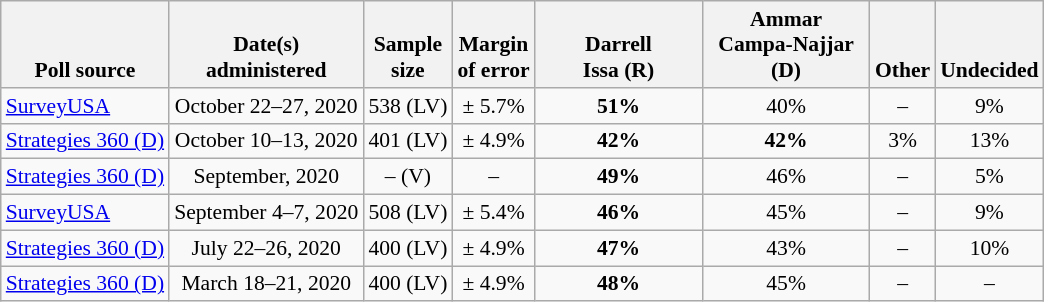<table class="wikitable" style="font-size:90%;text-align:center;">
<tr valign=bottom>
<th>Poll source</th>
<th>Date(s)<br>administered</th>
<th>Sample<br>size</th>
<th>Margin<br>of error</th>
<th style="width:105px">Darrell<br>Issa (R)</th>
<th style="width:105px">Ammar<br>Campa-Najjar (D)</th>
<th>Other</th>
<th>Undecided</th>
</tr>
<tr>
<td style="text-align:left;"><a href='#'>SurveyUSA</a></td>
<td>October 22–27, 2020</td>
<td>538 (LV)</td>
<td>± 5.7%</td>
<td><strong>51%</strong></td>
<td>40%</td>
<td>–</td>
<td>9%</td>
</tr>
<tr>
<td style="text-align:left;"><a href='#'>Strategies 360 (D)</a></td>
<td>October 10–13, 2020</td>
<td>401 (LV)</td>
<td>± 4.9%</td>
<td><strong>42%</strong></td>
<td><strong>42%</strong></td>
<td>3%</td>
<td>13%</td>
</tr>
<tr>
<td style="text-align:left;"><a href='#'>Strategies 360 (D)</a></td>
<td>September, 2020</td>
<td>– (V)</td>
<td>–</td>
<td><strong>49%</strong></td>
<td>46%</td>
<td>–</td>
<td>5%</td>
</tr>
<tr>
<td style="text-align:left;"><a href='#'>SurveyUSA</a></td>
<td>September 4–7, 2020</td>
<td>508 (LV)</td>
<td>± 5.4%</td>
<td><strong>46%</strong></td>
<td>45%</td>
<td>–</td>
<td>9%</td>
</tr>
<tr>
<td style="text-align:left;"><a href='#'>Strategies 360 (D)</a></td>
<td>July 22–26, 2020</td>
<td>400 (LV)</td>
<td>± 4.9%</td>
<td><strong>47%</strong></td>
<td>43%</td>
<td>–</td>
<td>10%</td>
</tr>
<tr>
<td style="text-align:left;"><a href='#'>Strategies 360 (D)</a></td>
<td>March 18–21, 2020</td>
<td>400 (LV)</td>
<td>± 4.9%</td>
<td><strong>48%</strong></td>
<td>45%</td>
<td>–</td>
<td>–</td>
</tr>
</table>
